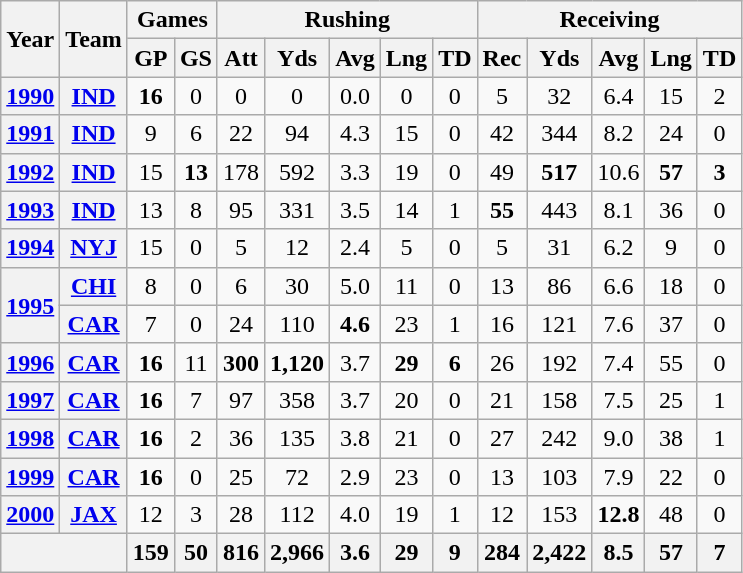<table class="wikitable" style="text-align:center;">
<tr>
<th rowspan="2">Year</th>
<th rowspan="2">Team</th>
<th colspan="2">Games</th>
<th colspan="5">Rushing</th>
<th colspan="5">Receiving</th>
</tr>
<tr>
<th>GP</th>
<th>GS</th>
<th>Att</th>
<th>Yds</th>
<th>Avg</th>
<th>Lng</th>
<th>TD</th>
<th>Rec</th>
<th>Yds</th>
<th>Avg</th>
<th>Lng</th>
<th>TD</th>
</tr>
<tr>
<th><a href='#'>1990</a></th>
<th><a href='#'>IND</a></th>
<td><strong>16</strong></td>
<td>0</td>
<td>0</td>
<td>0</td>
<td>0.0</td>
<td>0</td>
<td>0</td>
<td>5</td>
<td>32</td>
<td>6.4</td>
<td>15</td>
<td>2</td>
</tr>
<tr>
<th><a href='#'>1991</a></th>
<th><a href='#'>IND</a></th>
<td>9</td>
<td>6</td>
<td>22</td>
<td>94</td>
<td>4.3</td>
<td>15</td>
<td>0</td>
<td>42</td>
<td>344</td>
<td>8.2</td>
<td>24</td>
<td>0</td>
</tr>
<tr>
<th><a href='#'>1992</a></th>
<th><a href='#'>IND</a></th>
<td>15</td>
<td><strong>13</strong></td>
<td>178</td>
<td>592</td>
<td>3.3</td>
<td>19</td>
<td>0</td>
<td>49</td>
<td><strong>517</strong></td>
<td>10.6</td>
<td><strong>57</strong></td>
<td><strong>3</strong></td>
</tr>
<tr>
<th><a href='#'>1993</a></th>
<th><a href='#'>IND</a></th>
<td>13</td>
<td>8</td>
<td>95</td>
<td>331</td>
<td>3.5</td>
<td>14</td>
<td>1</td>
<td><strong>55</strong></td>
<td>443</td>
<td>8.1</td>
<td>36</td>
<td>0</td>
</tr>
<tr>
<th><a href='#'>1994</a></th>
<th><a href='#'>NYJ</a></th>
<td>15</td>
<td>0</td>
<td>5</td>
<td>12</td>
<td>2.4</td>
<td>5</td>
<td>0</td>
<td>5</td>
<td>31</td>
<td>6.2</td>
<td>9</td>
<td>0</td>
</tr>
<tr>
<th rowspan="2"><a href='#'>1995</a></th>
<th><a href='#'>CHI</a></th>
<td>8</td>
<td>0</td>
<td>6</td>
<td>30</td>
<td>5.0</td>
<td>11</td>
<td>0</td>
<td>13</td>
<td>86</td>
<td>6.6</td>
<td>18</td>
<td>0</td>
</tr>
<tr>
<th><a href='#'>CAR</a></th>
<td>7</td>
<td>0</td>
<td>24</td>
<td>110</td>
<td><strong>4.6</strong></td>
<td>23</td>
<td>1</td>
<td>16</td>
<td>121</td>
<td>7.6</td>
<td>37</td>
<td>0</td>
</tr>
<tr>
<th><a href='#'>1996</a></th>
<th><a href='#'>CAR</a></th>
<td><strong>16</strong></td>
<td>11</td>
<td><strong>300</strong></td>
<td><strong>1,120</strong></td>
<td>3.7</td>
<td><strong>29</strong></td>
<td><strong>6</strong></td>
<td>26</td>
<td>192</td>
<td>7.4</td>
<td>55</td>
<td>0</td>
</tr>
<tr>
<th><a href='#'>1997</a></th>
<th><a href='#'>CAR</a></th>
<td><strong>16</strong></td>
<td>7</td>
<td>97</td>
<td>358</td>
<td>3.7</td>
<td>20</td>
<td>0</td>
<td>21</td>
<td>158</td>
<td>7.5</td>
<td>25</td>
<td>1</td>
</tr>
<tr>
<th><a href='#'>1998</a></th>
<th><a href='#'>CAR</a></th>
<td><strong>16</strong></td>
<td>2</td>
<td>36</td>
<td>135</td>
<td>3.8</td>
<td>21</td>
<td>0</td>
<td>27</td>
<td>242</td>
<td>9.0</td>
<td>38</td>
<td>1</td>
</tr>
<tr>
<th><a href='#'>1999</a></th>
<th><a href='#'>CAR</a></th>
<td><strong>16</strong></td>
<td>0</td>
<td>25</td>
<td>72</td>
<td>2.9</td>
<td>23</td>
<td>0</td>
<td>13</td>
<td>103</td>
<td>7.9</td>
<td>22</td>
<td>0</td>
</tr>
<tr>
<th><a href='#'>2000</a></th>
<th><a href='#'>JAX</a></th>
<td>12</td>
<td>3</td>
<td>28</td>
<td>112</td>
<td>4.0</td>
<td>19</td>
<td>1</td>
<td>12</td>
<td>153</td>
<td><strong>12.8</strong></td>
<td>48</td>
<td>0</td>
</tr>
<tr>
<th colspan="2"></th>
<th>159</th>
<th>50</th>
<th>816</th>
<th>2,966</th>
<th>3.6</th>
<th>29</th>
<th>9</th>
<th>284</th>
<th>2,422</th>
<th>8.5</th>
<th>57</th>
<th>7</th>
</tr>
</table>
